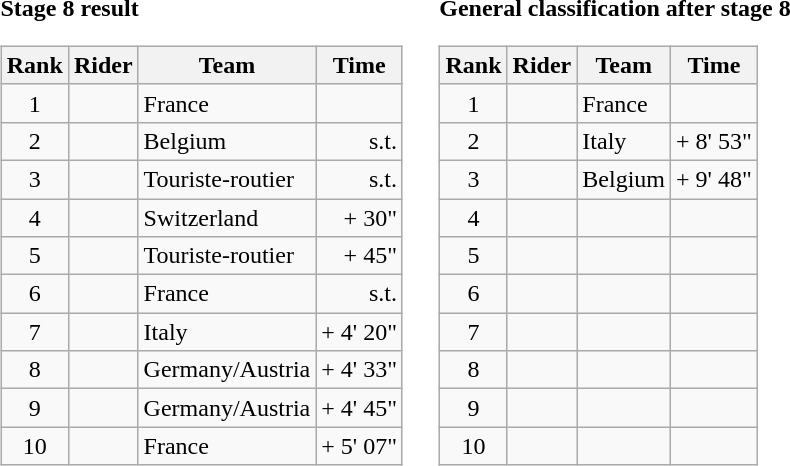<table>
<tr>
<td><strong>Stage 8 result</strong><br><table class="wikitable">
<tr>
<th scope="col">Rank</th>
<th scope="col">Rider</th>
<th scope="col">Team</th>
<th scope="col">Time</th>
</tr>
<tr>
<td style="text-align:center;">1</td>
<td></td>
<td>France</td>
<td style="text-align:right;"></td>
</tr>
<tr>
<td style="text-align:center;">2</td>
<td></td>
<td>Belgium</td>
<td style="text-align:right;">s.t.</td>
</tr>
<tr>
<td style="text-align:center;">3</td>
<td></td>
<td>Touriste-routier</td>
<td style="text-align:right;">s.t.</td>
</tr>
<tr>
<td style="text-align:center;">4</td>
<td></td>
<td>Switzerland</td>
<td style="text-align:right;">+ 30"</td>
</tr>
<tr>
<td style="text-align:center;">5</td>
<td></td>
<td>Touriste-routier</td>
<td style="text-align:right;">+ 45"</td>
</tr>
<tr>
<td style="text-align:center;">6</td>
<td></td>
<td>France</td>
<td style="text-align:right;">s.t.</td>
</tr>
<tr>
<td style="text-align:center;">7</td>
<td></td>
<td>Italy</td>
<td style="text-align:right;">+ 4' 20"</td>
</tr>
<tr>
<td style="text-align:center;">8</td>
<td></td>
<td>Germany/Austria</td>
<td style="text-align:right;">+ 4' 33"</td>
</tr>
<tr>
<td style="text-align:center;">9</td>
<td></td>
<td>Germany/Austria</td>
<td style="text-align:right;">+ 4' 45"</td>
</tr>
<tr>
<td style="text-align:center;">10</td>
<td></td>
<td>France</td>
<td style="text-align:right;">+ 5' 07"</td>
</tr>
</table>
</td>
<td></td>
<td><strong>General classification after stage 8</strong><br><table class="wikitable">
<tr>
<th scope="col">Rank</th>
<th scope="col">Rider</th>
<th scope="col">Team</th>
<th scope="col">Time</th>
</tr>
<tr>
<td style="text-align:center;">1</td>
<td></td>
<td>France</td>
<td style="text-align:right;"></td>
</tr>
<tr>
<td style="text-align:center;">2</td>
<td></td>
<td>Italy</td>
<td style="text-align:right;">+ 8' 53"</td>
</tr>
<tr>
<td style="text-align:center;">3</td>
<td></td>
<td>Belgium</td>
<td style="text-align:right;">+ 9' 48"</td>
</tr>
<tr>
<td style="text-align:center;">4</td>
<td></td>
<td></td>
<td></td>
</tr>
<tr>
<td style="text-align:center;">5</td>
<td></td>
<td></td>
<td></td>
</tr>
<tr>
<td style="text-align:center;">6</td>
<td></td>
<td></td>
<td></td>
</tr>
<tr>
<td style="text-align:center;">7</td>
<td></td>
<td></td>
<td></td>
</tr>
<tr>
<td style="text-align:center;">8</td>
<td></td>
<td></td>
<td></td>
</tr>
<tr>
<td style="text-align:center;">9</td>
<td></td>
<td></td>
<td></td>
</tr>
<tr>
<td style="text-align:center;">10</td>
<td></td>
<td></td>
<td></td>
</tr>
</table>
</td>
</tr>
</table>
